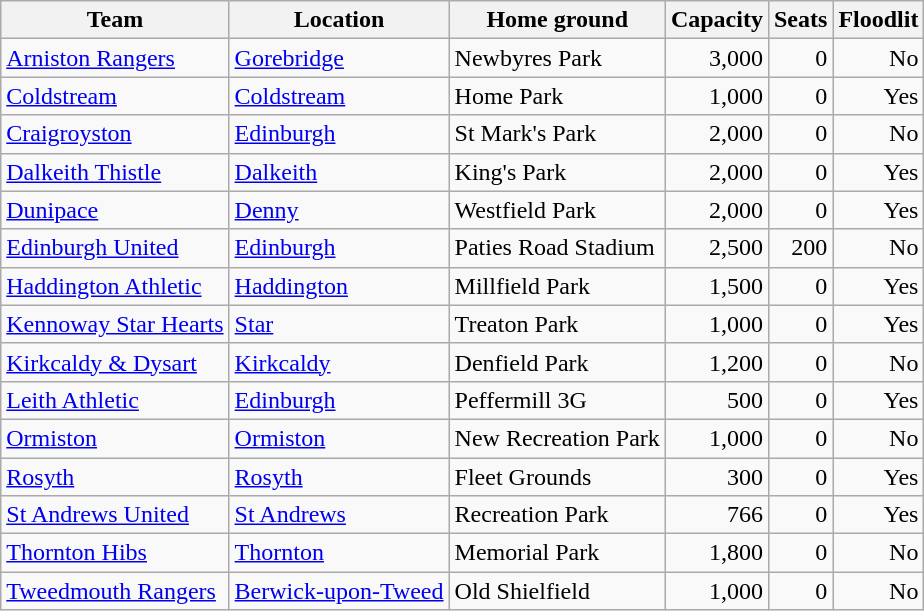<table class="wikitable sortable">
<tr>
<th>Team</th>
<th>Location</th>
<th>Home ground</th>
<th data-sort-type="number">Capacity</th>
<th data-sort-type="number">Seats</th>
<th>Floodlit</th>
</tr>
<tr>
<td><a href='#'>Arniston Rangers</a></td>
<td><a href='#'>Gorebridge</a></td>
<td>Newbyres Park</td>
<td align=right>3,000</td>
<td align=right>0</td>
<td align=right>No</td>
</tr>
<tr>
<td><a href='#'>Coldstream</a> </td>
<td><a href='#'>Coldstream</a></td>
<td>Home Park</td>
<td align=right>1,000</td>
<td align=right>0</td>
<td align=right>Yes</td>
</tr>
<tr>
<td><a href='#'>Craigroyston</a></td>
<td><a href='#'>Edinburgh</a></td>
<td>St Mark's Park</td>
<td align=right>2,000</td>
<td align=right>0</td>
<td align=right>No</td>
</tr>
<tr>
<td><a href='#'>Dalkeith Thistle</a> </td>
<td><a href='#'>Dalkeith</a></td>
<td>King's Park</td>
<td align=right>2,000</td>
<td align=right>0</td>
<td align=right>Yes</td>
</tr>
<tr>
<td><a href='#'>Dunipace</a> </td>
<td><a href='#'>Denny</a></td>
<td>Westfield Park</td>
<td align=right>2,000</td>
<td align=right>0</td>
<td align=right>Yes</td>
</tr>
<tr>
<td><a href='#'>Edinburgh United</a></td>
<td><a href='#'>Edinburgh</a></td>
<td>Paties Road Stadium</td>
<td align=right>2,500</td>
<td align=right>200</td>
<td align=right>No</td>
</tr>
<tr>
<td><a href='#'>Haddington Athletic</a> </td>
<td><a href='#'>Haddington</a></td>
<td>Millfield Park</td>
<td align=right>1,500</td>
<td align=right>0</td>
<td align=right>Yes</td>
</tr>
<tr>
<td><a href='#'>Kennoway Star Hearts</a></td>
<td><a href='#'>Star</a></td>
<td>Treaton Park</td>
<td align=right>1,000</td>
<td align=right>0</td>
<td align=right>Yes</td>
</tr>
<tr>
<td><a href='#'>Kirkcaldy & Dysart</a></td>
<td><a href='#'>Kirkcaldy</a></td>
<td>Denfield Park</td>
<td align=right>1,200</td>
<td align=right>0</td>
<td align=right>No</td>
</tr>
<tr>
<td><a href='#'>Leith Athletic</a></td>
<td><a href='#'>Edinburgh</a></td>
<td>Peffermill 3G</td>
<td align=right>500</td>
<td align=right>0</td>
<td align=right>Yes</td>
</tr>
<tr>
<td><a href='#'>Ormiston</a></td>
<td><a href='#'>Ormiston</a></td>
<td>New Recreation Park</td>
<td align=right>1,000</td>
<td align=right>0</td>
<td align=right>No</td>
</tr>
<tr>
<td><a href='#'>Rosyth</a></td>
<td><a href='#'>Rosyth</a></td>
<td>Fleet Grounds</td>
<td align=right>300</td>
<td align=right>0</td>
<td align=right>Yes</td>
</tr>
<tr>
<td><a href='#'>St Andrews United</a></td>
<td><a href='#'>St Andrews</a></td>
<td>Recreation Park</td>
<td align=right>766</td>
<td align=right>0</td>
<td align=right>Yes</td>
</tr>
<tr>
<td><a href='#'>Thornton Hibs</a></td>
<td><a href='#'>Thornton</a></td>
<td>Memorial Park</td>
<td align=right>1,800</td>
<td align=right>0</td>
<td align=right>No</td>
</tr>
<tr>
<td><a href='#'>Tweedmouth Rangers</a></td>
<td><a href='#'>Berwick-upon-Tweed</a></td>
<td>Old Shielfield</td>
<td align=right>1,000</td>
<td align=right>0</td>
<td align=right>No</td>
</tr>
</table>
